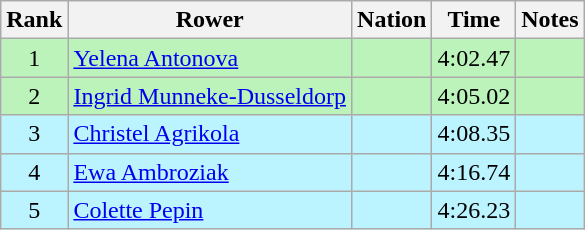<table class="wikitable sortable" style="text-align:center">
<tr>
<th>Rank</th>
<th>Rower</th>
<th>Nation</th>
<th>Time</th>
<th>Notes</th>
</tr>
<tr bgcolor=bbf3bb>
<td>1</td>
<td align=left data-sort-value="Antonova, Yelena"><a href='#'>Yelena Antonova</a></td>
<td align=left></td>
<td>4:02.47</td>
<td></td>
</tr>
<tr bgcolor=bbf3bb>
<td>2</td>
<td align=left data-sort-value="Munneke-Dusseldorp, Ingrid"><a href='#'>Ingrid Munneke-Dusseldorp</a></td>
<td align=left></td>
<td>4:05.02</td>
<td></td>
</tr>
<tr bgcolor=bbf3ff>
<td>3</td>
<td align=left data-sort-value="Agrikola, Christel"><a href='#'>Christel Agrikola</a></td>
<td align=left></td>
<td>4:08.35</td>
<td></td>
</tr>
<tr bgcolor=bbf3ff>
<td>4</td>
<td align=left data-sort-value="Ambroziak, Ewa"><a href='#'>Ewa Ambroziak</a></td>
<td align=left></td>
<td>4:16.74</td>
<td></td>
</tr>
<tr bgcolor=bbf3ff>
<td>5</td>
<td align=left data-sort-value="Pepin, Colette"><a href='#'>Colette Pepin</a></td>
<td align=left></td>
<td>4:26.23</td>
<td></td>
</tr>
</table>
